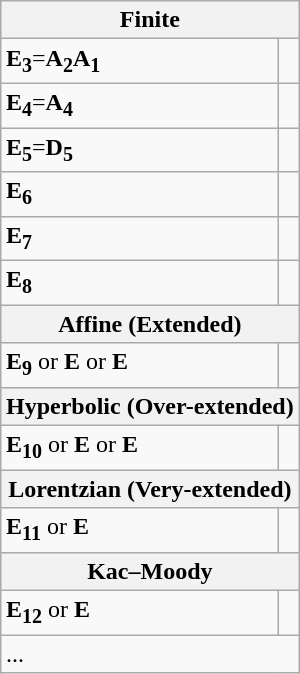<table align=right class=wikitable>
<tr>
<th colspan=2>Finite</th>
</tr>
<tr>
<td><strong>E<sub>3</sub></strong>=<strong>A<sub>2</sub>A<sub>1</sub></strong></td>
<td></td>
</tr>
<tr>
<td><strong>E<sub>4</sub></strong>=<strong>A<sub>4</sub></strong></td>
<td></td>
</tr>
<tr>
<td><strong>E<sub>5</sub></strong>=<strong>D<sub>5</sub></strong></td>
<td></td>
</tr>
<tr>
<td><strong>E<sub>6</sub></strong></td>
<td></td>
</tr>
<tr>
<td><strong>E<sub>7</sub></strong></td>
<td></td>
</tr>
<tr>
<td><strong>E<sub>8</sub></strong></td>
<td></td>
</tr>
<tr>
<th colspan=2>Affine (Extended)</th>
</tr>
<tr>
<td><strong>E<sub>9</sub></strong> or <strong>E</strong> or <strong>E</strong></td>
<td></td>
</tr>
<tr>
<th colspan=2>Hyperbolic (Over-extended)</th>
</tr>
<tr>
<td><strong>E<sub>10</sub></strong> or <strong>E</strong> or <strong>E</strong></td>
<td></td>
</tr>
<tr>
<th colspan=2>Lorentzian (Very-extended)</th>
</tr>
<tr>
<td><strong>E<sub>11</sub></strong> or <strong>E</strong></td>
<td></td>
</tr>
<tr>
<th colspan=2>Kac–Moody</th>
</tr>
<tr>
<td><strong>E<sub>12</sub></strong> or <strong>E</strong></td>
<td></td>
</tr>
<tr>
<td colspan=2>...</td>
</tr>
</table>
